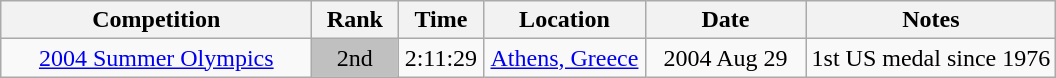<table class="wikitable sortable">
<tr>
<th width=200>Competition</th>
<th width=50>Rank</th>
<th width=50>Time</th>
<th width=100>Location</th>
<th width=100>Date</th>
<th>Notes</th>
</tr>
<tr align=center>
<td><a href='#'>2004 Summer Olympics</a></td>
<td bgcolor="silver">2nd</td>
<td>2:11:29</td>
<td><a href='#'>Athens, Greece</a></td>
<td>2004 Aug 29</td>
<td>1st US medal since 1976</td>
</tr>
</table>
